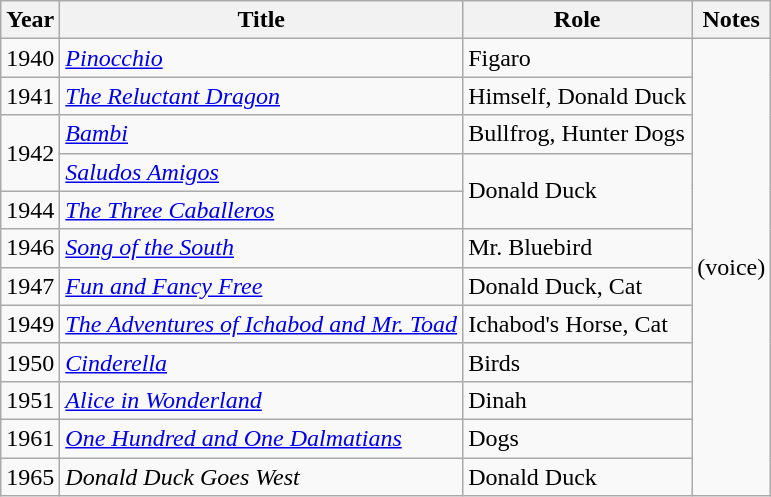<table class="wikitable sortable">
<tr>
<th>Year</th>
<th>Title</th>
<th>Role</th>
<th>Notes</th>
</tr>
<tr>
<td rowspan="1">1940</td>
<td><em><a href='#'>Pinocchio</a></em></td>
<td>Figaro</td>
<td rowspan="12">(voice)</td>
</tr>
<tr>
<td rowspan="1">1941</td>
<td><em><a href='#'>The Reluctant Dragon</a></em></td>
<td>Himself, Donald Duck</td>
</tr>
<tr>
<td rowspan="2">1942</td>
<td><em><a href='#'>Bambi</a></em></td>
<td>Bullfrog, Hunter Dogs</td>
</tr>
<tr>
<td><em><a href='#'>Saludos Amigos</a></em></td>
<td rowspan="2">Donald Duck</td>
</tr>
<tr>
<td rowspan="1">1944</td>
<td><em><a href='#'>The Three Caballeros</a></em></td>
</tr>
<tr>
<td rowspan="1">1946</td>
<td><em><a href='#'>Song of the South</a></em></td>
<td>Mr. Bluebird</td>
</tr>
<tr>
<td rowspan="1">1947</td>
<td><em><a href='#'>Fun and Fancy Free</a></em></td>
<td>Donald Duck, Cat</td>
</tr>
<tr>
<td rowspan="1">1949</td>
<td><em><a href='#'>The Adventures of Ichabod and Mr. Toad</a></em></td>
<td>Ichabod's Horse, Cat</td>
</tr>
<tr>
<td rowspan="1">1950</td>
<td><em><a href='#'>Cinderella</a></em></td>
<td>Birds</td>
</tr>
<tr>
<td rowspan="1">1951</td>
<td><em><a href='#'>Alice in Wonderland</a></em></td>
<td>Dinah</td>
</tr>
<tr>
<td rowspan="1">1961</td>
<td><em><a href='#'>One Hundred and One Dalmatians</a></em></td>
<td>Dogs</td>
</tr>
<tr>
<td rowspan="1">1965</td>
<td><em>Donald Duck Goes West</em></td>
<td>Donald Duck</td>
</tr>
</table>
